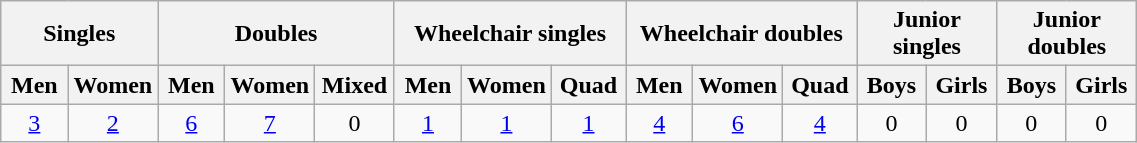<table class="wikitable nowrap" style="text-align: center; width: 60%;">
<tr>
<th colspan="2">Singles</th>
<th colspan="3">Doubles</th>
<th colspan="3">Wheelchair singles</th>
<th colspan="3">Wheelchair doubles</th>
<th colspan="2">Junior singles</th>
<th colspan="2">Junior doubles</th>
</tr>
<tr>
<th width="50">Men</th>
<th width="50">Women</th>
<th width="50">Men</th>
<th width="50">Women</th>
<th width="50">Mixed</th>
<th width="50">Men</th>
<th width="50">Women</th>
<th width="50">Quad</th>
<th width="50">Men</th>
<th width="50">Women</th>
<th width="50">Quad</th>
<th width="50">Boys</th>
<th width="50">Girls</th>
<th width="50">Boys</th>
<th width="50">Girls</th>
</tr>
<tr>
<td><a href='#'>3</a></td>
<td><a href='#'>2</a></td>
<td><a href='#'>6</a></td>
<td><a href='#'>7</a></td>
<td>0</td>
<td><a href='#'>1</a></td>
<td><a href='#'>1</a></td>
<td><a href='#'>1</a></td>
<td><a href='#'>4</a></td>
<td><a href='#'>6</a></td>
<td><a href='#'>4</a></td>
<td>0</td>
<td>0</td>
<td>0</td>
<td>0</td>
</tr>
</table>
